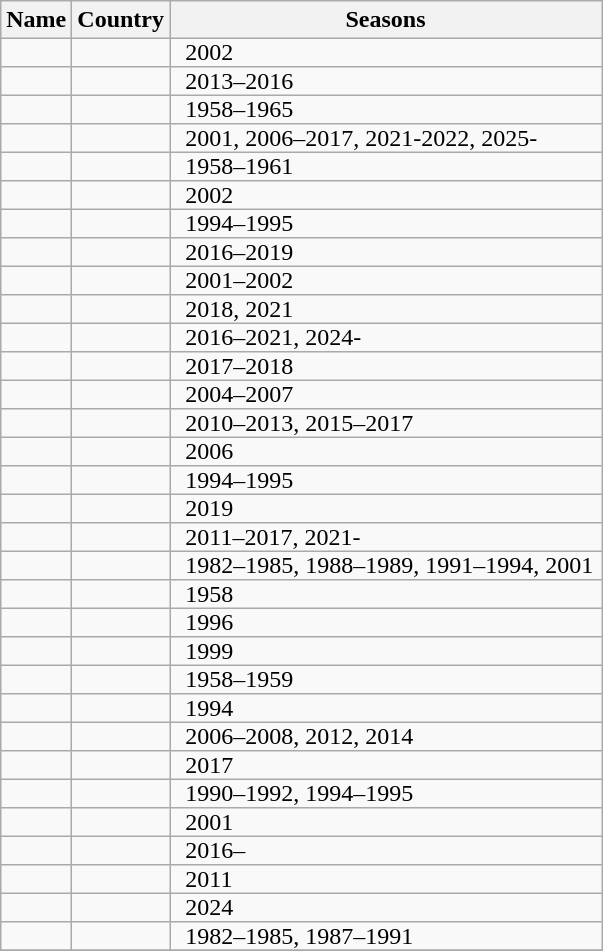<table class="wikitable sortable" style="text-align:center style="font-size: 85%; line-height: 23px">
<tr>
<th scope=col>Name</th>
<th scope=col>Country</th>
<th scope=col>Seasons</th>
</tr>
<tr>
<td align="left" style="padding: 0px 5px 0px 10px"></td>
<td align="left"></td>
<td style="padding: 0px 5px 0px 10px">2002</td>
</tr>
<tr>
<td align="left" style="padding: 0px 5px 0px 10px"></td>
<td align="left"></td>
<td style="padding: 0px 5px 0px 10px">2013–2016</td>
</tr>
<tr>
<td align="left" style="padding: 0px 5px 0px 10px"></td>
<td align="left"></td>
<td style="padding: 0px 5px 0px 10px">1958–1965</td>
</tr>
<tr>
<td align="left" style="padding: 0px 5px 0px 10px"><strong></strong></td>
<td align="left"></td>
<td style="padding: 0px 5px 0px 10px">2001, 2006–2017, 2021-2022, 2025-</td>
</tr>
<tr>
<td align="left" style="padding: 0px 5px 0px 10px"></td>
<td align="left"></td>
<td style="padding: 0px 5px 0px 10px">1958–1961</td>
</tr>
<tr>
<td align="left" style="padding: 0px 5px 0px 10px"></td>
<td align="left"></td>
<td style="padding: 0px 5px 0px 10px">2002</td>
</tr>
<tr>
<td align="left" style="padding: 0px 5px 0px 10px"></td>
<td align="left"></td>
<td style="padding: 0px 5px 0px 10px">1994–1995</td>
</tr>
<tr>
<td align="left" style="padding: 0px 5px 0px 10px"></td>
<td align="left"></td>
<td style="padding: 0px 5px 0px 10px">2016–2019</td>
</tr>
<tr>
<td align="left" style="padding: 0px 5px 0px 10px"></td>
<td align="left"></td>
<td style="padding: 0px 5px 0px 10px">2001–2002</td>
</tr>
<tr>
<td align="left" style="padding: 0px 5px 0px 10px"></td>
<td align="left"></td>
<td style="padding: 0px 5px 0px 10px">2018, 2021</td>
</tr>
<tr>
<td align="left" style="padding: 0px 5px 0px 10px"><strong></strong></td>
<td align="left"></td>
<td style="padding: 0px 5px 0px 10px">2016–2021, 2024-</td>
</tr>
<tr>
<td align="left" style="padding: 0px 5px 0px 10px"></td>
<td align="left"></td>
<td style="padding: 0px 5px 0px 10px">2017–2018</td>
</tr>
<tr>
<td align="left" style="padding: 0px 5px 0px 10px"></td>
<td align="left"></td>
<td style="padding: 0px 5px 0px 10px">2004–2007</td>
</tr>
<tr>
<td align="left" style="padding: 0px 5px 0px 10px"></td>
<td align="left"></td>
<td style="padding: 0px 5px 0px 10px">2010–2013, 2015–2017</td>
</tr>
<tr>
<td align="left" style="padding: 0px 5px 0px 10px"></td>
<td align="left"></td>
<td style="padding: 0px 5px 0px 10px">2006</td>
</tr>
<tr>
<td align="left" style="padding: 0px 5px 0px 10px"></td>
<td align="left"></td>
<td style="padding: 0px 5px 0px 10px">1994–1995</td>
</tr>
<tr>
<td align="left" style="padding: 0px 5px 0px 10px"></td>
<td align="left"></td>
<td style="padding: 0px 5px 0px 10px">2019</td>
</tr>
<tr>
<td align="left" style="padding: 0px 5px 0px 10px"><strong></strong></td>
<td align="left"></td>
<td style="padding: 0px 5px 0px 10px">2011–2017, 2021-</td>
</tr>
<tr>
<td align="left" style="padding: 0px 5px 0px 10px"></td>
<td align="left"></td>
<td style="padding: 0px 5px 0px 10px">1982–1985, 1988–1989, 1991–1994, 2001</td>
</tr>
<tr>
<td align="left" style="padding: 0px 5px 0px 10px"></td>
<td align="left"></td>
<td style="padding: 0px 5px 0px 10px">1958</td>
</tr>
<tr>
<td align="left" style="padding: 0px 5px 0px 10px"></td>
<td align="left"></td>
<td style="padding: 0px 5px 0px 10px">1996</td>
</tr>
<tr>
<td align="left" style="padding: 0px 5px 0px 10px"></td>
<td align="left"></td>
<td style="padding: 0px 5px 0px 10px">1999</td>
</tr>
<tr>
<td align="left" style="padding: 0px 5px 0px 10px"></td>
<td align="left"></td>
<td style="padding: 0px 5px 0px 10px">1958–1959</td>
</tr>
<tr>
<td align="left" style="padding: 0px 5px 0px 10px"></td>
<td align="left"></td>
<td style="padding: 0px 5px 0px 10px">1994</td>
</tr>
<tr>
<td align="left" style="padding: 0px 5px 0px 10px"></td>
<td align="left"></td>
<td style="padding: 0px 5px 0px 10px">2006–2008, 2012, 2014</td>
</tr>
<tr>
<td align="left" style="padding: 0px 5px 0px 10px"></td>
<td align="left"></td>
<td style="padding: 0px 5px 0px 10px">2017</td>
</tr>
<tr>
<td align="left" style="padding: 0px 5px 0px 10px"></td>
<td align="left"></td>
<td style="padding: 0px 5px 0px 10px">1990–1992, 1994–1995</td>
</tr>
<tr>
<td align="left" style="padding: 0px 5px 0px 10px"></td>
<td align="left"></td>
<td style="padding: 0px 5px 0px 10px">2001</td>
</tr>
<tr>
<td align="left" style="padding: 0px 5px 0px 10px"><strong></strong></td>
<td align="left"></td>
<td style="padding: 0px 5px 0px 10px">2016–</td>
</tr>
<tr>
<td align="left" style="padding: 0px 5px 0px 10px"></td>
<td align="left"></td>
<td style="padding: 0px 5px 0px 10px">2011</td>
</tr>
<tr>
<td align="left" style="padding: 0px 5px 0px 10px"></td>
<td align="left"></td>
<td style="padding: 0px 5px 0px 10px">2024</td>
</tr>
<tr>
<td align="left" style="padding: 0px 5px 0px 10px"></td>
<td align="left"></td>
<td style="padding: 0px 5px 0px 10px">1982–1985, 1987–1991</td>
</tr>
<tr>
</tr>
</table>
